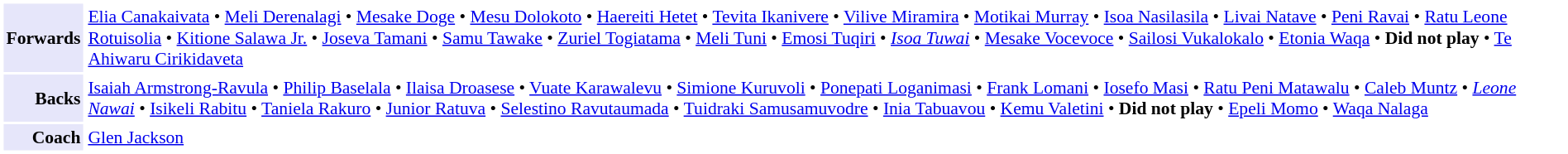<table cellpadding="2" style="border: 1px solid white; font-size:90%;">
<tr>
<td style="text-align:right" bgcolor="lavender"><strong>Forwards</strong></td>
<td style="text-align:left"><a href='#'>Elia Canakaivata</a> • <a href='#'>Meli Derenalagi</a> • <a href='#'>Mesake Doge</a> • <a href='#'>Mesu Dolokoto</a> • <a href='#'>Haereiti Hetet</a> • <a href='#'>Tevita Ikanivere</a> • <a href='#'>Vilive Miramira</a> • <a href='#'>Motikai Murray</a> • <a href='#'>Isoa Nasilasila</a> • <a href='#'>Livai Natave</a> • <a href='#'>Peni Ravai</a> • <a href='#'>Ratu Leone Rotuisolia</a> • <a href='#'>Kitione Salawa Jr.</a> • <a href='#'>Joseva Tamani</a> • <a href='#'>Samu Tawake</a> • <a href='#'>Zuriel Togiatama</a> • <a href='#'>Meli Tuni</a> • <a href='#'>Emosi Tuqiri</a> • <em><a href='#'>Isoa Tuwai</a></em> • <a href='#'>Mesake Vocevoce</a> • <a href='#'>Sailosi Vukalokalo</a> • <a href='#'>Etonia Waqa</a> • <strong>Did not play</strong> • <a href='#'>Te Ahiwaru Cirikidaveta</a></td>
</tr>
<tr>
<td style="text-align:right" bgcolor="lavender"><strong>Backs</strong></td>
<td style="text-align:left"><a href='#'>Isaiah Armstrong-Ravula</a> • <a href='#'>Philip Baselala</a> • <a href='#'>Ilaisa Droasese</a> • <a href='#'>Vuate Karawalevu</a> • <a href='#'>Simione Kuruvoli</a> • <a href='#'>Ponepati Loganimasi</a> • <a href='#'>Frank Lomani</a> • <a href='#'>Iosefo Masi</a> • <a href='#'>Ratu Peni Matawalu</a> • <a href='#'>Caleb Muntz</a> • <em><a href='#'>Leone Nawai</a></em> • <a href='#'>Isikeli Rabitu</a> • <a href='#'>Taniela Rakuro</a> • <a href='#'>Junior Ratuva</a> • <a href='#'>Selestino Ravutaumada</a> • <a href='#'>Tuidraki Samusamuvodre</a> • <a href='#'>Inia Tabuavou</a> • <a href='#'>Kemu Valetini</a> • <strong>Did not play</strong> • <a href='#'>Epeli Momo</a> • <a href='#'>Waqa Nalaga</a></td>
</tr>
<tr>
<td style="text-align:right" bgcolor="lavender"><strong>Coach</strong></td>
<td style="text-align:left"><a href='#'>Glen Jackson</a></td>
</tr>
</table>
